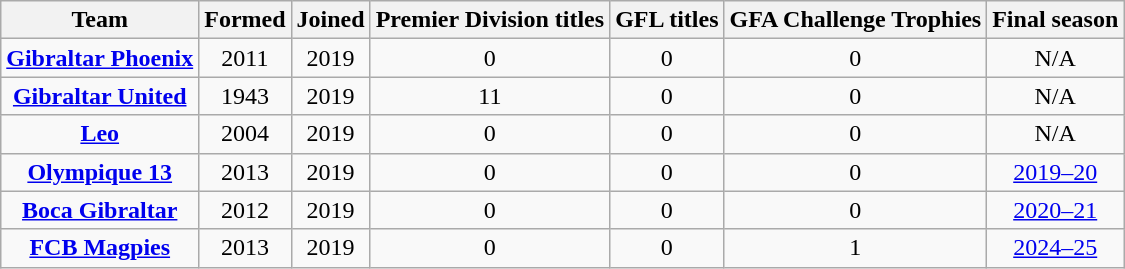<table class="wikitable sortable" style="text-align:center">
<tr>
<th>Team</th>
<th>Formed</th>
<th>Joined</th>
<th>Premier Division titles</th>
<th>GFL titles</th>
<th>GFA Challenge Trophies</th>
<th>Final season</th>
</tr>
<tr>
<td><strong><a href='#'>Gibraltar Phoenix</a></strong></td>
<td>2011</td>
<td>2019</td>
<td>0</td>
<td>0</td>
<td>0</td>
<td>N/A</td>
</tr>
<tr>
<td><strong><a href='#'>Gibraltar United</a></strong></td>
<td>1943</td>
<td>2019</td>
<td>11</td>
<td>0</td>
<td>0</td>
<td>N/A</td>
</tr>
<tr>
<td><strong><a href='#'>Leo</a></strong></td>
<td>2004</td>
<td>2019</td>
<td>0</td>
<td>0</td>
<td>0</td>
<td>N/A</td>
</tr>
<tr>
<td><strong><a href='#'>Olympique 13</a></strong></td>
<td>2013</td>
<td>2019</td>
<td>0</td>
<td>0</td>
<td>0</td>
<td><a href='#'>2019–20</a></td>
</tr>
<tr>
<td><strong><a href='#'>Boca Gibraltar</a></strong></td>
<td>2012</td>
<td>2019</td>
<td>0</td>
<td>0</td>
<td>0</td>
<td><a href='#'>2020–21</a></td>
</tr>
<tr>
<td><strong><a href='#'>FCB Magpies</a></strong></td>
<td>2013</td>
<td>2019</td>
<td>0</td>
<td>0</td>
<td>1</td>
<td><a href='#'>2024–25</a></td>
</tr>
</table>
